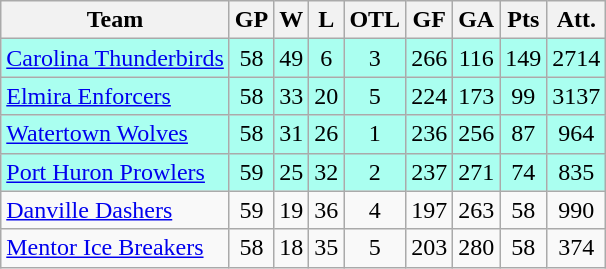<table class="wikitable" style="text-align:center;">
<tr>
<th>Team</th>
<th>GP</th>
<th>W</th>
<th>L</th>
<th>OTL</th>
<th>GF</th>
<th>GA</th>
<th>Pts</th>
<th>Att.</th>
</tr>
<tr bgcolor=#AAFFF0>
<td align="left"><a href='#'>Carolina Thunderbirds</a></td>
<td>58</td>
<td>49</td>
<td>6</td>
<td>3</td>
<td>266</td>
<td>116</td>
<td>149</td>
<td>2714</td>
</tr>
<tr bgcolor=#AAFFF0>
<td align="left"><a href='#'>Elmira Enforcers</a></td>
<td>58</td>
<td>33</td>
<td>20</td>
<td>5</td>
<td>224</td>
<td>173</td>
<td>99</td>
<td>3137</td>
</tr>
<tr bgcolor=#AAFFF0>
<td align="left"><a href='#'>Watertown Wolves</a></td>
<td>58</td>
<td>31</td>
<td>26</td>
<td>1</td>
<td>236</td>
<td>256</td>
<td>87</td>
<td>964</td>
</tr>
<tr bgcolor=#AAFFF0>
<td align="left"><a href='#'>Port Huron Prowlers</a></td>
<td>59</td>
<td>25</td>
<td>32</td>
<td>2</td>
<td>237</td>
<td>271</td>
<td>74</td>
<td>835</td>
</tr>
<tr>
<td align="left"><a href='#'>Danville Dashers</a></td>
<td>59</td>
<td>19</td>
<td>36</td>
<td>4</td>
<td>197</td>
<td>263</td>
<td>58</td>
<td>990</td>
</tr>
<tr>
<td align="left"><a href='#'>Mentor Ice Breakers</a></td>
<td>58</td>
<td>18</td>
<td>35</td>
<td>5</td>
<td>203</td>
<td>280</td>
<td>58</td>
<td>374</td>
</tr>
</table>
